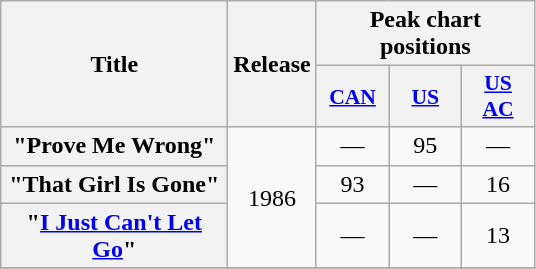<table class="wikitable plainrowheaders" style="text-align:center;">
<tr>
<th scope="col" rowspan="2" style="width:9em;">Title</th>
<th scope="col" rowspan="2" style="width:0.5em;">Release</th>
<th colspan="5" scope="col">Peak chart positions</th>
</tr>
<tr>
<th scope="col" style="width:2.9em;font-size:90%;"><a href='#'>CAN</a><br></th>
<th scope="col" style="width:2.9em;font-size:90%;"><a href='#'>US</a><br></th>
<th scope="col" style="width:2.9em;font-size:90%;"><a href='#'>US<br>AC</a><br></th>
</tr>
<tr>
<th scope="row">"Prove Me Wrong"</th>
<td rowspan=3>1986</td>
<td>—</td>
<td>95</td>
<td>—</td>
</tr>
<tr>
<th scope="row">"That Girl Is Gone"</th>
<td>93</td>
<td>—</td>
<td>16</td>
</tr>
<tr>
<th scope="row">"<a href='#'>I Just Can't Let Go</a>"</th>
<td>—</td>
<td>—</td>
<td>13</td>
</tr>
<tr>
</tr>
</table>
